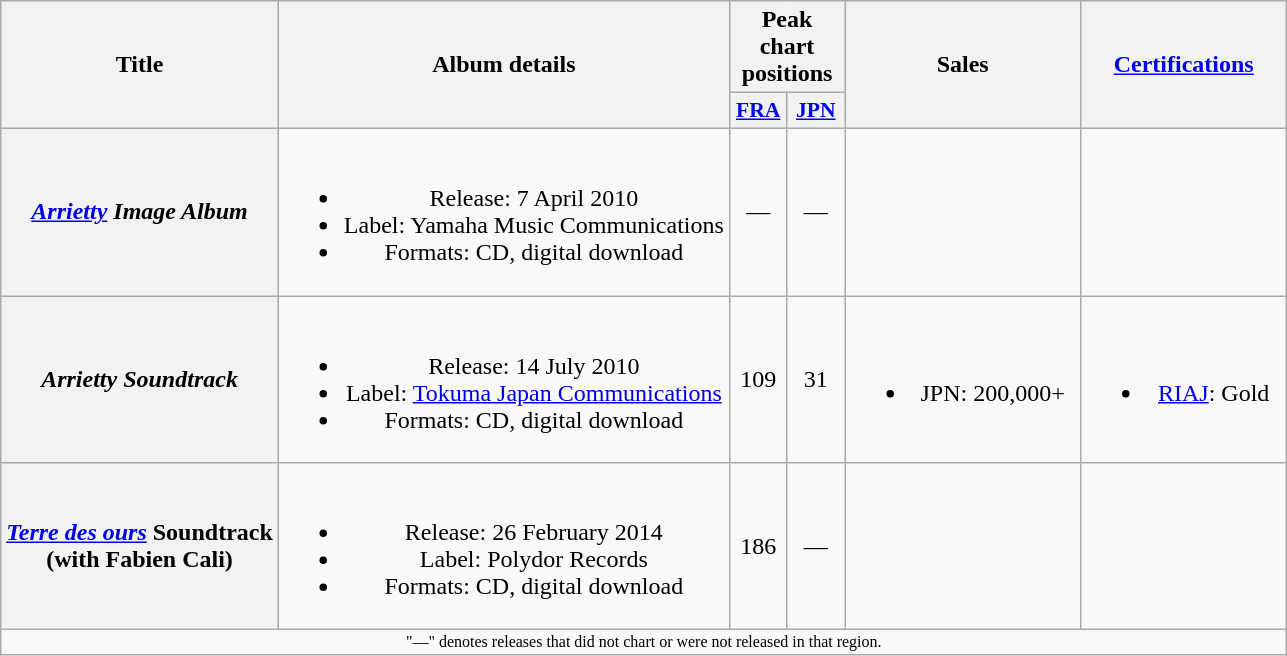<table class="wikitable plainrowheaders" style="text-align:center;">
<tr>
<th scope="col" rowspan="2">Title</th>
<th scope="col" rowspan="2">Album details</th>
<th scope="col" colspan="2">Peak chart positions</th>
<th width="150" rowspan="2">Sales</th>
<th width="130" rowspan="2"><a href='#'>Certifications</a></th>
</tr>
<tr>
<th scope="col" style="width:2.2em;font-size:90%;"><a href='#'>FRA</a></th>
<th scope="col" style="width:2.2em;font-size:90%;"><a href='#'>JPN</a></th>
</tr>
<tr>
<th scope="row"><em><a href='#'>Arrietty</a> Image Album</em></th>
<td><br><ul><li>Release:  7 April 2010</li><li>Label: Yamaha Music Communications</li><li>Formats: CD, digital download</li></ul></td>
<td>—</td>
<td>—</td>
<td align="center"></td>
<td></td>
</tr>
<tr>
<th scope="row"><em>Arrietty Soundtrack</em></th>
<td><br><ul><li>Release:  14 July 2010</li><li>Label: <a href='#'>Tokuma Japan Communications</a></li><li>Formats: CD, digital download</li></ul></td>
<td>109</td>
<td>31</td>
<td align="center"><br><ul><li>JPN: 200,000+</li></ul></td>
<td><br><ul><li><a href='#'>RIAJ</a>: Gold</li></ul></td>
</tr>
<tr>
<th scope="row"><em><a href='#'>Terre des ours</a></em> Soundtrack<br> <span>(with Fabien Cali)</span></th>
<td><br><ul><li>Release:  26 February 2014</li><li>Label: Polydor Records</li><li>Formats: CD, digital download</li></ul></td>
<td>186</td>
<td>—</td>
<td align="center"></td>
<td></td>
</tr>
<tr>
<td colspan="8" style="text-align:center; font-size:8pt;">"—" denotes releases that did not chart or were not released in that region.</td>
</tr>
</table>
